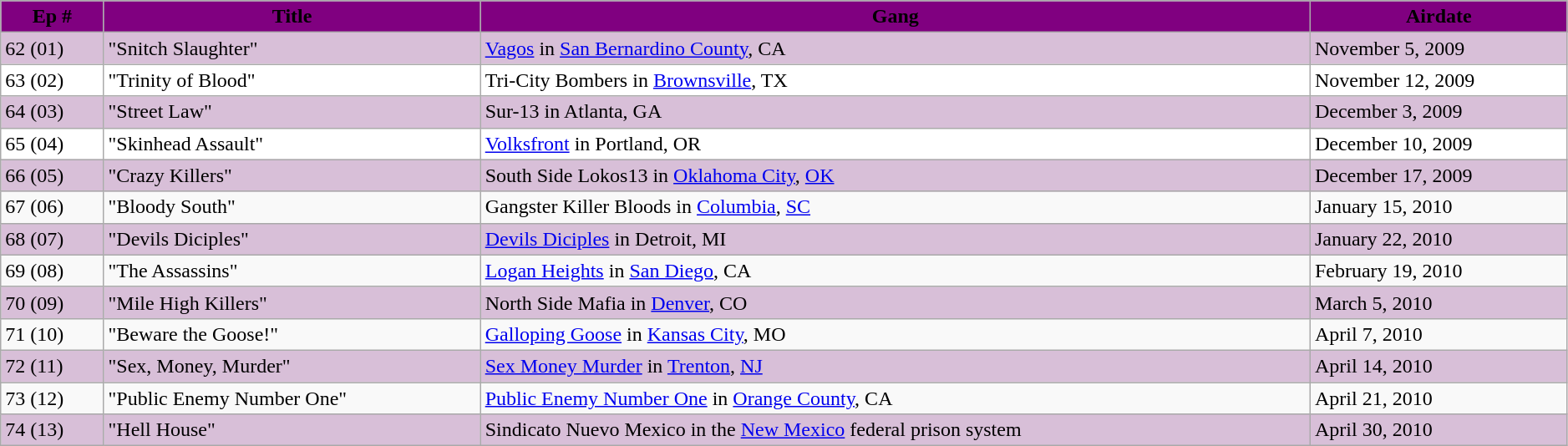<table class="wikitable" width=99%>
<tr>
<th style="background-color: #800080"><span>Ep #</span></th>
<th style="background-color: #800080"><span>Title</span></th>
<th style="background-color: #800080"><span>Gang</span></th>
<th style="background-color: #800080"><span>Airdate</span></th>
</tr>
<tr style="background-color: #D8BFD8;" |>
<td>62 (01)</td>
<td>"Snitch Slaughter"</td>
<td><a href='#'>Vagos</a> in <a href='#'>San Bernardino County</a>, CA</td>
<td>November 5, 2009</td>
</tr>
<tr style="background-color: #FFFFFF;" |>
<td>63 (02)</td>
<td>"Trinity of Blood"</td>
<td>Tri-City Bombers in <a href='#'>Brownsville</a>, TX</td>
<td>November 12, 2009</td>
</tr>
<tr style="background-color: #D8BFD8;" |>
<td>64 (03)</td>
<td>"Street Law"</td>
<td>Sur-13 in Atlanta, GA</td>
<td>December 3, 2009</td>
</tr>
<tr style="background-color: #FFFFFF;" |>
<td>65 (04)</td>
<td>"Skinhead Assault"</td>
<td><a href='#'>Volksfront</a> in Portland, OR</td>
<td>December 10, 2009</td>
</tr>
<tr style="background-color: #D8BFD8;" |>
<td>66 (05)</td>
<td>"Crazy Killers"</td>
<td>South Side Lokos13 in <a href='#'>Oklahoma City</a>, <a href='#'>OK</a></td>
<td>December 17, 2009</td>
</tr>
<tr style="background-color: #FFFFF;" |>
<td>67 (06)</td>
<td>"Bloody South"</td>
<td>Gangster Killer Bloods in <a href='#'>Columbia</a>, <a href='#'>SC</a></td>
<td>January 15, 2010</td>
</tr>
<tr style="background-color: #D8BFD8;" |>
<td>68 (07)</td>
<td>"Devils Diciples"</td>
<td><a href='#'>Devils Diciples</a> in Detroit, MI</td>
<td>January 22, 2010</td>
</tr>
<tr style="background-color: #FFFFF;" |>
<td>69 (08)</td>
<td>"The Assassins"</td>
<td><a href='#'>Logan Heights</a> in <a href='#'>San Diego</a>, CA</td>
<td>February 19, 2010</td>
</tr>
<tr style="background-color: #D8BFD8;" |>
<td>70 (09)</td>
<td>"Mile High Killers"</td>
<td>North Side Mafia in <a href='#'>Denver</a>, CO</td>
<td>March 5, 2010</td>
</tr>
<tr style="background-color: #FFFFF;" |>
<td>71 (10)</td>
<td>"Beware the Goose!"</td>
<td><a href='#'>Galloping Goose</a> in <a href='#'>Kansas City</a>, MO</td>
<td>April 7, 2010</td>
</tr>
<tr style="background-color: #D8BFD8;" |>
<td>72 (11)</td>
<td>"Sex, Money, Murder"</td>
<td><a href='#'>Sex Money Murder</a> in <a href='#'>Trenton</a>, <a href='#'>NJ</a></td>
<td>April 14, 2010</td>
</tr>
<tr style="background-color: #FFFFF;" |>
<td>73 (12)</td>
<td>"Public Enemy Number One"</td>
<td><a href='#'>Public Enemy Number One</a> in <a href='#'>Orange County</a>, CA</td>
<td>April 21, 2010</td>
</tr>
<tr style="background-color: #D8BFD8;" |>
<td>74 (13)</td>
<td>"Hell House"</td>
<td>Sindicato Nuevo Mexico in the <a href='#'>New Mexico</a> federal prison system</td>
<td>April 30, 2010</td>
</tr>
</table>
